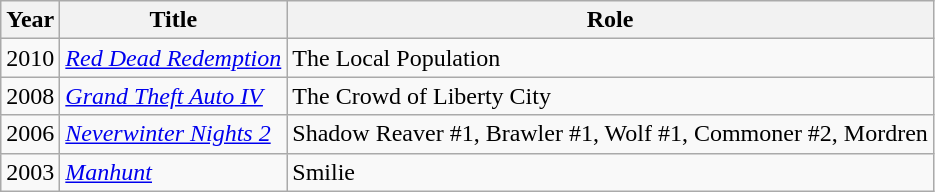<table class="wikitable sortable">
<tr>
<th>Year</th>
<th>Title</th>
<th>Role</th>
</tr>
<tr>
<td>2010</td>
<td><em><a href='#'>Red Dead Redemption</a></em></td>
<td>The Local Population</td>
</tr>
<tr>
<td>2008</td>
<td><em><a href='#'>Grand Theft Auto IV</a></em></td>
<td>The Crowd of Liberty City</td>
</tr>
<tr>
<td>2006</td>
<td><em><a href='#'>Neverwinter Nights 2</a></em></td>
<td>Shadow Reaver #1, Brawler #1, Wolf #1, Commoner #2, Mordren</td>
</tr>
<tr>
<td>2003</td>
<td><em><a href='#'>Manhunt</a></em></td>
<td>Smilie</td>
</tr>
</table>
